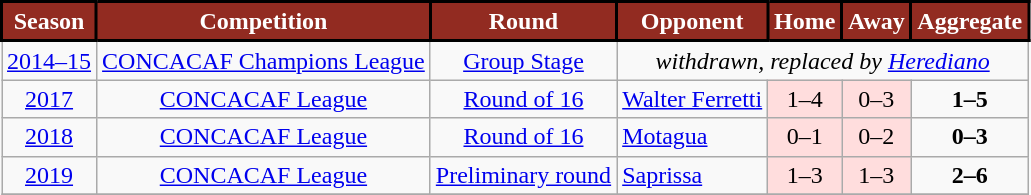<table class="wikitable" style="text-align:center;">
<tr>
<th style="background:#922B21; color:#FFFFFF; border:2px solid #000000;" scope="col">Season</th>
<th style="background:#922B21; color:#FFFFFF; border:2px solid #000000;" scope="col">Competition</th>
<th style="background:#922B21; color:#FFFFFF; border:2px solid #000000;" scope="col">Round</th>
<th style="background:#922B21; color:#FFFFFF; border:2px solid #000000;" scope="col">Opponent</th>
<th style="background:#922B21; color:#FFFFFF; border:2px solid #000000;" scope="col">Home</th>
<th style="background:#922B21; color:#FFFFFF; border:2px solid #000000;" scope="col">Away</th>
<th style="background:#922B21; color:#FFFFFF; border:2px solid #000000;" scope="col">Aggregate</th>
</tr>
<tr>
<td><a href='#'>2014–15</a></td>
<td><a href='#'>CONCACAF Champions League</a></td>
<td><a href='#'>Group Stage</a></td>
<td colspan=4><em>withdrawn, replaced by  <a href='#'>Herediano</a></em></td>
</tr>
<tr>
<td><a href='#'>2017</a></td>
<td><a href='#'>CONCACAF League</a></td>
<td><a href='#'>Round of 16</a></td>
<td align=left> <a href='#'>Walter Ferretti</a></td>
<td style="background:#fdd;">1–4</td>
<td style="background:#fdd;">0–3</td>
<td><strong>1–5</strong></td>
</tr>
<tr>
<td><a href='#'>2018</a></td>
<td><a href='#'>CONCACAF League</a></td>
<td><a href='#'>Round of 16</a></td>
<td align=left> <a href='#'>Motagua</a></td>
<td style="background:#fdd;">0–1</td>
<td style="background:#fdd;">0–2</td>
<td><strong>0–3</strong></td>
</tr>
<tr>
<td><a href='#'>2019</a></td>
<td><a href='#'>CONCACAF League</a></td>
<td><a href='#'>Preliminary round</a></td>
<td align=left> <a href='#'>Saprissa</a></td>
<td style="background:#fdd;">1–3</td>
<td style="background:#fdd;">1–3</td>
<td><strong>2–6</strong></td>
</tr>
<tr>
</tr>
</table>
